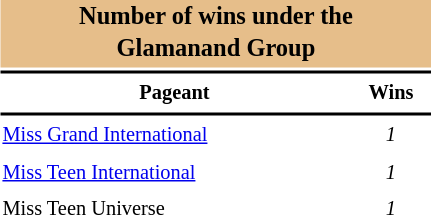<table class="toccolours" style="width: 20em; float:right; margin-left:1em; font-size:85%; line-height:1.5em; width:23%;">
<tr>
<th colspan="2" align="center" style="background:#E6BE8A;"><big>Number of wins under the<br>Glamanand Group</big></th>
</tr>
<tr>
<td colspan="2" style="background:black"></td>
</tr>
<tr>
<th scope="col">Pageant</th>
<th scope="col">Wins</th>
</tr>
<tr>
<td colspan="2" style="background:black"></td>
</tr>
<tr>
<td align="left"><a href='#'>Miss Grand International</a></td>
<td align="center"><em>1</em></td>
</tr>
<tr>
<td align="left"><a href='#'>Miss Teen International</a></td>
<td align="center"><em>1</em></td>
</tr>
<tr>
<td align="left">Miss Teen Universe</td>
<td align="center"><em>1</em></td>
</tr>
</table>
